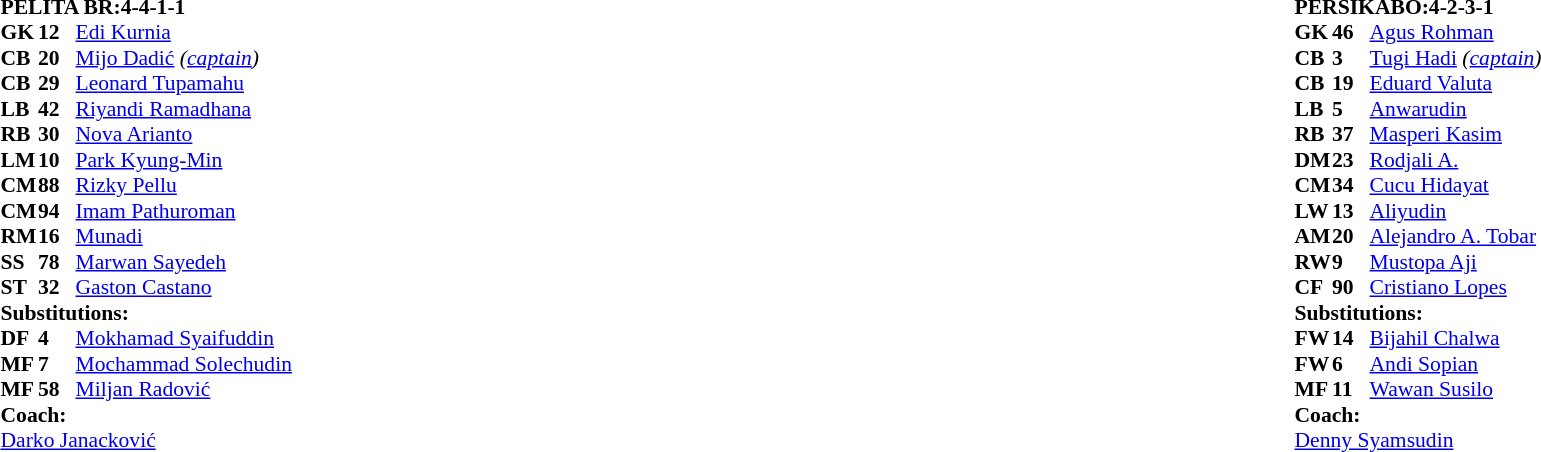<table width="100%">
<tr>
<td valign="top" width="40%"><br><table style="font-size: 90%" cellspacing="0" cellpadding="0">
<tr>
<td colspan=4><br><strong>PELITA BR:4-4-1-1</strong></td>
</tr>
<tr>
<th width=25></th>
<th width=25></th>
</tr>
<tr>
<td><strong>GK</strong></td>
<td><strong>12</strong></td>
<td><a href='#'>Edi Kurnia</a></td>
</tr>
<tr>
<td><strong>CB</strong></td>
<td><strong>20</strong></td>
<td> <a href='#'>Mijo Dadić</a> <em>(<a href='#'>captain</a>)</em></td>
</tr>
<tr>
<td><strong>CB</strong></td>
<td><strong>29</strong></td>
<td><a href='#'>Leonard Tupamahu</a></td>
<td></td>
</tr>
<tr>
<td><strong>LB</strong></td>
<td><strong>42</strong></td>
<td><a href='#'>Riyandi Ramadhana</a></td>
<td></td>
<td></td>
</tr>
<tr>
<td><strong>RB</strong></td>
<td><strong>30</strong></td>
<td><a href='#'>Nova Arianto</a></td>
</tr>
<tr>
<td><strong>LM</strong></td>
<td><strong>10</strong></td>
<td> <a href='#'>Park Kyung-Min</a></td>
<td></td>
<td></td>
</tr>
<tr>
<td><strong>CM</strong></td>
<td><strong>88</strong></td>
<td><a href='#'>Rizky Pellu</a></td>
<td></td>
</tr>
<tr>
<td><strong>CM</strong></td>
<td><strong>94</strong></td>
<td><a href='#'>Imam Pathuroman</a></td>
<td></td>
</tr>
<tr>
<td><strong>RM</strong></td>
<td><strong>16</strong></td>
<td><a href='#'>Munadi</a></td>
</tr>
<tr>
<td><strong>SS</strong></td>
<td><strong>78</strong></td>
<td> <a href='#'>Marwan Sayedeh</a></td>
<td></td>
<td></td>
</tr>
<tr>
<td><strong>ST</strong></td>
<td><strong>32</strong></td>
<td> <a href='#'>Gaston Castano</a></td>
</tr>
<tr>
<td colspan=3><strong>Substitutions:</strong></td>
</tr>
<tr>
<td><strong>DF</strong></td>
<td><strong>4</strong></td>
<td><a href='#'>Mokhamad Syaifuddin</a></td>
<td></td>
<td></td>
</tr>
<tr>
<td><strong>MF</strong></td>
<td><strong>7</strong></td>
<td><a href='#'>Mochammad Solechudin</a></td>
<td></td>
<td></td>
</tr>
<tr>
<td><strong>MF</strong></td>
<td><strong>58</strong></td>
<td> <a href='#'>Miljan Radović</a></td>
<td></td>
<td></td>
</tr>
<tr>
<td colspan=3><strong>Coach:</strong></td>
</tr>
<tr>
<td colspan=3> <a href='#'>Darko Janacković</a></td>
</tr>
</table>
</td>
<td valign="top"></td>
<td valign="top" width="50%"><br><table style="font-size: 90%" cellspacing="0" cellpadding="0" align="center">
<tr>
<td colspan=4><br><strong>PERSIKABO:4-2-3-1</strong></td>
</tr>
<tr>
<th width=25></th>
<th width=25></th>
</tr>
<tr>
<td><strong>GK</strong></td>
<td><strong>46</strong></td>
<td><a href='#'>Agus Rohman</a></td>
</tr>
<tr>
<td><strong>CB</strong></td>
<td><strong>3</strong></td>
<td><a href='#'>Tugi Hadi</a> <em>(<a href='#'>captain</a>)</em></td>
</tr>
<tr>
<td><strong>CB</strong></td>
<td><strong>19</strong></td>
<td> <a href='#'>Eduard Valuta</a></td>
</tr>
<tr>
<td><strong>LB</strong></td>
<td><strong>5</strong></td>
<td><a href='#'>Anwarudin</a></td>
<td></td>
<td></td>
</tr>
<tr>
<td><strong>RB</strong></td>
<td><strong>37</strong></td>
<td><a href='#'>Masperi Kasim</a></td>
</tr>
<tr>
<td><strong>DM</strong></td>
<td><strong>23</strong></td>
<td><a href='#'>Rodjali A.</a></td>
</tr>
<tr>
<td><strong>CM</strong></td>
<td><strong>34</strong></td>
<td><a href='#'>Cucu Hidayat</a></td>
<td></td>
<td></td>
</tr>
<tr>
<td><strong>LW</strong></td>
<td><strong>13</strong></td>
<td><a href='#'>Aliyudin</a></td>
<td></td>
<td></td>
</tr>
<tr>
<td><strong>AM</strong></td>
<td><strong>20</strong></td>
<td> <a href='#'>Alejandro A. Tobar</a></td>
</tr>
<tr>
<td><strong>RW</strong></td>
<td><strong>9</strong></td>
<td><a href='#'>Mustopa Aji</a></td>
</tr>
<tr>
<td><strong>CF</strong></td>
<td><strong>90</strong></td>
<td> <a href='#'>Cristiano Lopes</a></td>
</tr>
<tr>
<td colspan=3><strong>Substitutions:</strong></td>
</tr>
<tr>
<td><strong>FW</strong></td>
<td><strong>14</strong></td>
<td><a href='#'>Bijahil Chalwa</a></td>
<td></td>
<td></td>
</tr>
<tr>
<td><strong>FW</strong></td>
<td><strong>6</strong></td>
<td><a href='#'>Andi Sopian</a></td>
<td></td>
<td></td>
</tr>
<tr>
<td><strong>MF</strong></td>
<td><strong>11</strong></td>
<td><a href='#'>Wawan Susilo</a></td>
<td></td>
<td></td>
</tr>
<tr>
<td colspan=3><strong>Coach:</strong></td>
</tr>
<tr>
<td colspan=3> <a href='#'>Denny Syamsudin</a></td>
</tr>
<tr>
</tr>
</table>
</td>
</tr>
</table>
